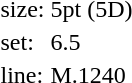<table style="margin-left:40px;">
<tr>
<td>size:</td>
<td>5pt (5D)</td>
</tr>
<tr>
<td>set:</td>
<td>6.5</td>
</tr>
<tr>
<td>line:</td>
<td>M.1240</td>
</tr>
</table>
